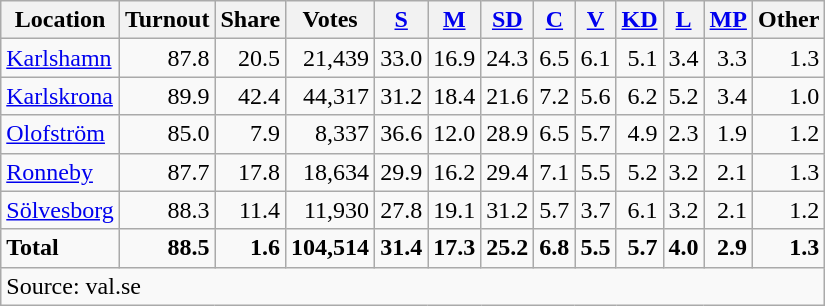<table class="wikitable sortable" style=text-align:right>
<tr>
<th>Location</th>
<th>Turnout</th>
<th>Share</th>
<th>Votes</th>
<th><a href='#'>S</a></th>
<th><a href='#'>M</a></th>
<th><a href='#'>SD</a></th>
<th><a href='#'>C</a></th>
<th><a href='#'>V</a></th>
<th><a href='#'>KD</a></th>
<th><a href='#'>L</a></th>
<th><a href='#'>MP</a></th>
<th>Other</th>
</tr>
<tr>
<td align=left><a href='#'>Karlshamn</a></td>
<td>87.8</td>
<td>20.5</td>
<td>21,439</td>
<td>33.0</td>
<td>16.9</td>
<td>24.3</td>
<td>6.5</td>
<td>6.1</td>
<td>5.1</td>
<td>3.4</td>
<td>3.3</td>
<td>1.3</td>
</tr>
<tr>
<td align=left><a href='#'>Karlskrona</a></td>
<td>89.9</td>
<td>42.4</td>
<td>44,317</td>
<td>31.2</td>
<td>18.4</td>
<td>21.6</td>
<td>7.2</td>
<td>5.6</td>
<td>6.2</td>
<td>5.2</td>
<td>3.4</td>
<td>1.0</td>
</tr>
<tr>
<td align=left><a href='#'>Olofström</a></td>
<td>85.0</td>
<td>7.9</td>
<td>8,337</td>
<td>36.6</td>
<td>12.0</td>
<td>28.9</td>
<td>6.5</td>
<td>5.7</td>
<td>4.9</td>
<td>2.3</td>
<td>1.9</td>
<td>1.2</td>
</tr>
<tr>
<td align=left><a href='#'>Ronneby</a></td>
<td>87.7</td>
<td>17.8</td>
<td>18,634</td>
<td>29.9</td>
<td>16.2</td>
<td>29.4</td>
<td>7.1</td>
<td>5.5</td>
<td>5.2</td>
<td>3.2</td>
<td>2.1</td>
<td>1.3</td>
</tr>
<tr>
<td align=left><a href='#'>Sölvesborg</a></td>
<td>88.3</td>
<td>11.4</td>
<td>11,930</td>
<td>27.8</td>
<td>19.1</td>
<td>31.2</td>
<td>5.7</td>
<td>3.7</td>
<td>6.1</td>
<td>3.2</td>
<td>2.1</td>
<td>1.2</td>
</tr>
<tr>
<td align=left><strong>Total</strong></td>
<td><strong>88.5</strong></td>
<td><strong>1.6</strong></td>
<td><strong>104,514</strong></td>
<td><strong>31.4</strong></td>
<td><strong>17.3</strong></td>
<td><strong>25.2</strong></td>
<td><strong>6.8</strong></td>
<td><strong>5.5</strong></td>
<td><strong>5.7</strong></td>
<td><strong>4.0</strong></td>
<td><strong>2.9</strong></td>
<td><strong>1.3</strong></td>
</tr>
<tr>
<td align=left colspan=13>Source: val.se</td>
</tr>
</table>
